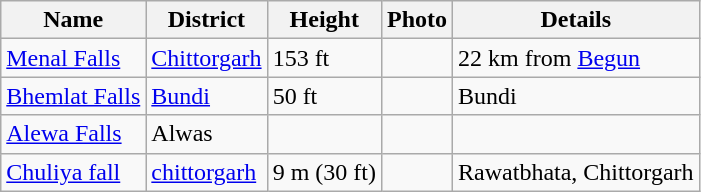<table class="wikitable sortable">
<tr>
<th>Name</th>
<th>District</th>
<th>Height</th>
<th class="unsortable">Photo</th>
<th>Details</th>
</tr>
<tr>
<td><a href='#'>Menal Falls</a></td>
<td><a href='#'>Chittorgarh</a></td>
<td>153 ft</td>
<td></td>
<td>22 km from <a href='#'>Begun</a></td>
</tr>
<tr>
<td><a href='#'>Bhemlat Falls</a></td>
<td><a href='#'>Bundi</a></td>
<td>50 ft</td>
<td></td>
<td>Bundi</td>
</tr>
<tr>
<td><a href='#'>Alewa Falls</a></td>
<td>Alwas</td>
<td></td>
<td></td>
<td></td>
</tr>
<tr>
<td><a href='#'>Chuliya fall</a></td>
<td><a href='#'>chittorgarh</a></td>
<td>9 m (30 ft)</td>
<td></td>
<td>Rawatbhata, Chittorgarh</td>
</tr>
</table>
